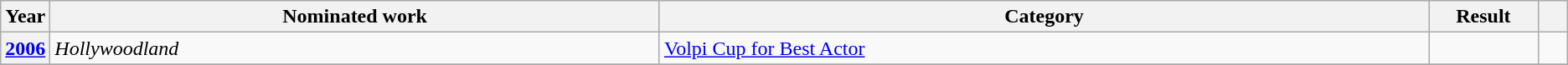<table class=wikitable>
<tr>
<th scope="col" style="width:1em;">Year</th>
<th scope="col" style="width:30em;">Nominated work</th>
<th scope="col" style="width:38em;">Category</th>
<th scope="col" style="width:5em;">Result</th>
<th scope="col" style="width:1em;"></th>
</tr>
<tr>
<th scope="row"><a href='#'>2006</a></th>
<td><em>Hollywoodland</em></td>
<td><a href='#'>Volpi Cup for Best Actor</a></td>
<td></td>
<td style="text-align:center;"></td>
</tr>
<tr>
</tr>
</table>
